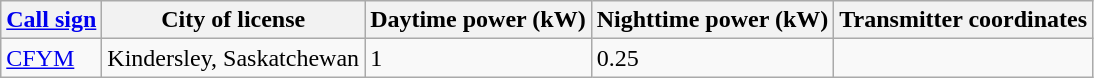<table class="wikitable sortable">
<tr>
<th><a href='#'>Call sign</a></th>
<th>City of license</th>
<th>Daytime power (kW)</th>
<th>Nighttime power (kW)</th>
<th>Transmitter coordinates</th>
</tr>
<tr>
<td><a href='#'>CFYM</a></td>
<td>Kindersley, Saskatchewan</td>
<td>1</td>
<td>0.25</td>
<td></td>
</tr>
</table>
